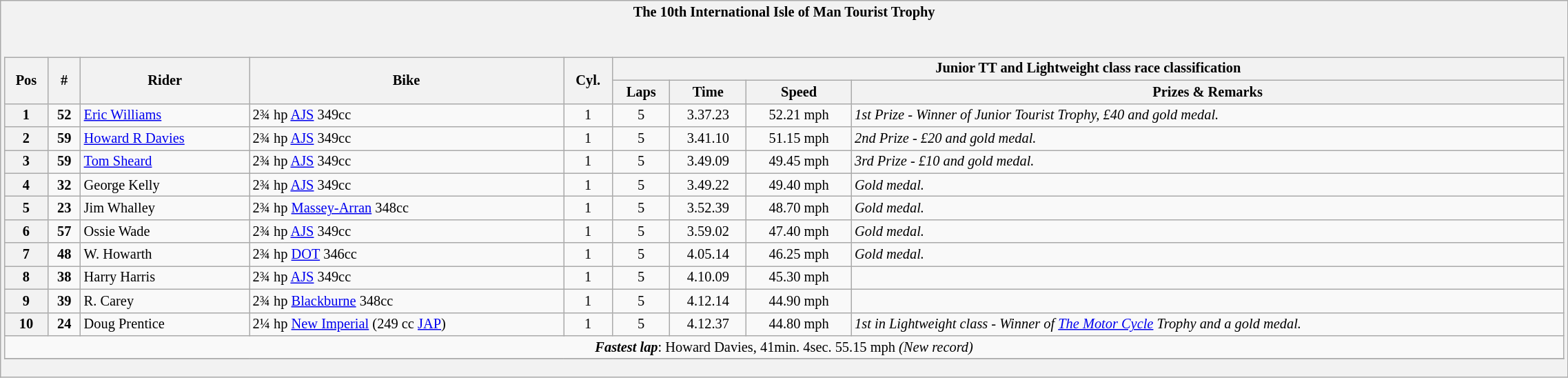<table class="wikitable" style="width:120%; font-size:85%;">
<tr>
<th style="border: 0;"> The 10th International Isle of Man Tourist Trophy</th>
</tr>
<tr>
<td style="background: #f2f2f2; border: 0; text-align: center;"><br><table class="wikitable" style="width:100%;">
<tr bgcolor="#efefef">
<th rowspan="2">Pos</th>
<th rowspan="2">#</th>
<th rowspan="2">Rider</th>
<th rowspan="2">Bike</th>
<th rowspan="2">Cyl.</th>
<th colspan="4">Junior TT and Lightweight class race classification</th>
</tr>
<tr>
<th>Laps</th>
<th>Time</th>
<th>Speed</th>
<th>Prizes & Remarks</th>
</tr>
<tr>
<th align="center">1</th>
<td align="center"><strong>52</strong></td>
<td align="left"> <a href='#'>Eric Williams</a></td>
<td align="left">2¾ hp <a href='#'>AJS</a> 349cc</td>
<td align="center">1</td>
<td align="center">5</td>
<td>3.37.23</td>
<td>52.21 mph</td>
<td align="left"><em>1st Prize - Winner of Junior Tourist Trophy, £40 and gold medal.</em></td>
</tr>
<tr>
<th align="center">2</th>
<td align="center"><strong>59</strong></td>
<td align="left"> <a href='#'>Howard R Davies</a></td>
<td align="left">2¾ hp <a href='#'>AJS</a> 349cc</td>
<td align="center">1</td>
<td align="center">5</td>
<td>3.41.10</td>
<td>51.15 mph</td>
<td align="left"><em>2nd Prize - £20 and gold medal.</em></td>
</tr>
<tr>
<th align="center">3</th>
<td align="center"><strong>59</strong></td>
<td align="left"> <a href='#'>Tom Sheard</a></td>
<td align="left">2¾ hp <a href='#'>AJS</a> 349cc</td>
<td align="center">1</td>
<td align="center">5</td>
<td>3.49.09</td>
<td>49.45 mph</td>
<td align="left"><em>3rd Prize - £10 and gold medal.</em></td>
</tr>
<tr>
<th align="center">4</th>
<td align="center"><strong>32</strong></td>
<td align="left"> George Kelly</td>
<td align="left">2¾ hp <a href='#'>AJS</a> 349cc</td>
<td align="center">1</td>
<td align="center">5</td>
<td>3.49.22</td>
<td>49.40 mph</td>
<td align="left"><em>Gold medal.</em></td>
</tr>
<tr>
<th align="center">5</th>
<td align="center"><strong>23</strong></td>
<td align="left"> Jim Whalley</td>
<td align="left">2¾ hp <a href='#'>Massey-Arran</a> 348cc</td>
<td align="center">1</td>
<td align="center">5</td>
<td>3.52.39</td>
<td>48.70 mph</td>
<td align="left"><em>Gold medal.</em></td>
</tr>
<tr>
<th align="center">6</th>
<td align="center"><strong>57</strong></td>
<td align="left"> Ossie Wade</td>
<td align="left">2¾ hp <a href='#'>AJS</a> 349cc</td>
<td align="center">1</td>
<td align="center">5</td>
<td>3.59.02</td>
<td>47.40 mph</td>
<td align="left"><em>Gold medal.</em></td>
</tr>
<tr>
<th align="center">7</th>
<td align="center"><strong>48</strong></td>
<td align="left"> W. Howarth</td>
<td align="left">2¾ hp <a href='#'>DOT</a> 346cc</td>
<td align="center">1</td>
<td align="center">5</td>
<td>4.05.14</td>
<td>46.25 mph</td>
<td align="left"><em>Gold medal.</em></td>
</tr>
<tr>
<th align="center">8</th>
<td align="center"><strong>38</strong></td>
<td align="left"> Harry Harris</td>
<td align="left">2¾ hp <a href='#'>AJS</a> 349cc</td>
<td align="center">1</td>
<td align="center">5</td>
<td>4.10.09</td>
<td>45.30 mph</td>
<td align="left"></td>
</tr>
<tr>
<th align="center">9</th>
<td align="center"><strong>39</strong></td>
<td align="left"> R. Carey</td>
<td align="left">2¾ hp <a href='#'>Blackburne</a> 348cc</td>
<td align="center">1</td>
<td align="center">5</td>
<td>4.12.14</td>
<td>44.90 mph</td>
<td align="left"></td>
</tr>
<tr>
<th align="center">10</th>
<td align="center"><strong>24</strong></td>
<td align="left"> Doug Prentice</td>
<td align="left">2¼ hp <a href='#'>New Imperial</a> (249 cc <a href='#'>JAP</a>)</td>
<td align="center">1</td>
<td align="center">5</td>
<td>4.12.37</td>
<td>44.80 mph</td>
<td align="left"><em>1st in Lightweight class - Winner of <a href='#'>The Motor Cycle</a> Trophy and a gold medal.</em></td>
</tr>
<tr>
<td colspan=14><strong><em>Fastest lap</em></strong>: Howard Davies, 41min. 4sec. 55.15 mph <em>(New record)</em></td>
</tr>
<tr>
</tr>
</table>
</td>
</tr>
</table>
